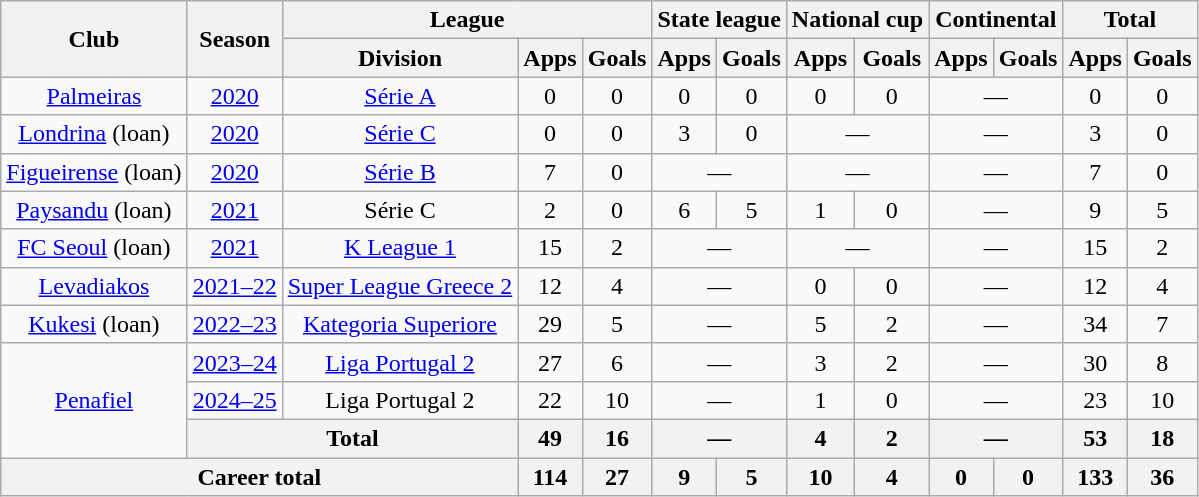<table class="wikitable" style="text-align: center;">
<tr>
<th rowspan="2">Club</th>
<th rowspan="2">Season</th>
<th colspan="3">League</th>
<th colspan="2">State league</th>
<th colspan="2">National cup</th>
<th colspan="2">Continental</th>
<th colspan="2">Total</th>
</tr>
<tr>
<th>Division</th>
<th>Apps</th>
<th>Goals</th>
<th>Apps</th>
<th>Goals</th>
<th>Apps</th>
<th>Goals</th>
<th>Apps</th>
<th>Goals</th>
<th>Apps</th>
<th>Goals</th>
</tr>
<tr>
<td><a href='#'>Palmeiras</a></td>
<td><a href='#'>2020</a></td>
<td><a href='#'>Série A</a></td>
<td>0</td>
<td>0</td>
<td>0</td>
<td>0</td>
<td>0</td>
<td>0</td>
<td colspan="2">—</td>
<td>0</td>
<td>0</td>
</tr>
<tr>
<td><a href='#'>Londrina</a> (loan)</td>
<td><a href='#'>2020</a></td>
<td><a href='#'>Série C</a></td>
<td>0</td>
<td>0</td>
<td>3</td>
<td>0</td>
<td colspan="2">—</td>
<td colspan="2">—</td>
<td>3</td>
<td>0</td>
</tr>
<tr>
<td><a href='#'>Figueirense</a> (loan)</td>
<td><a href='#'>2020</a></td>
<td><a href='#'>Série B</a></td>
<td>7</td>
<td>0</td>
<td colspan="2">—</td>
<td colspan="2">—</td>
<td colspan="2">—</td>
<td>7</td>
<td>0</td>
</tr>
<tr>
<td><a href='#'>Paysandu</a> (loan)</td>
<td><a href='#'>2021</a></td>
<td>Série C</td>
<td>2</td>
<td>0</td>
<td>6</td>
<td>5</td>
<td>1</td>
<td>0</td>
<td colspan="2">—</td>
<td>9</td>
<td>5</td>
</tr>
<tr>
<td><a href='#'>FC Seoul</a> (loan)</td>
<td><a href='#'>2021</a></td>
<td><a href='#'>K League 1</a></td>
<td>15</td>
<td>2</td>
<td colspan="2">—</td>
<td colspan="2">—</td>
<td colspan="2">—</td>
<td>15</td>
<td>2</td>
</tr>
<tr>
<td><a href='#'>Levadiakos</a></td>
<td><a href='#'>2021–22</a></td>
<td><a href='#'>Super League Greece 2</a></td>
<td>12</td>
<td>4</td>
<td colspan="2">—</td>
<td>0</td>
<td>0</td>
<td colspan="2">—</td>
<td>12</td>
<td>4</td>
</tr>
<tr>
<td><a href='#'>Kukesi</a> (loan)</td>
<td><a href='#'>2022–23</a></td>
<td><a href='#'>Kategoria Superiore</a></td>
<td>29</td>
<td>5</td>
<td colspan="2">—</td>
<td>5</td>
<td>2</td>
<td colspan="2">—</td>
<td>34</td>
<td>7</td>
</tr>
<tr>
<td rowspan="3"><a href='#'>Penafiel</a></td>
<td><a href='#'>2023–24</a></td>
<td><a href='#'>Liga Portugal 2</a></td>
<td>27</td>
<td>6</td>
<td colspan="2">—</td>
<td>3</td>
<td>2</td>
<td colspan="2">—</td>
<td>30</td>
<td>8</td>
</tr>
<tr>
<td><a href='#'>2024–25</a></td>
<td>Liga Portugal 2</td>
<td>22</td>
<td>10</td>
<td colspan="2">—</td>
<td>1</td>
<td>0</td>
<td colspan="2">—</td>
<td>23</td>
<td>10</td>
</tr>
<tr>
<th colspan="2">Total</th>
<th>49</th>
<th>16</th>
<th colspan="2">—</th>
<th>4</th>
<th>2</th>
<th colspan="2">—</th>
<th>53</th>
<th>18</th>
</tr>
<tr>
<th colspan="3">Career total</th>
<th>114</th>
<th>27</th>
<th>9</th>
<th>5</th>
<th>10</th>
<th>4</th>
<th>0</th>
<th>0</th>
<th>133</th>
<th>36</th>
</tr>
</table>
